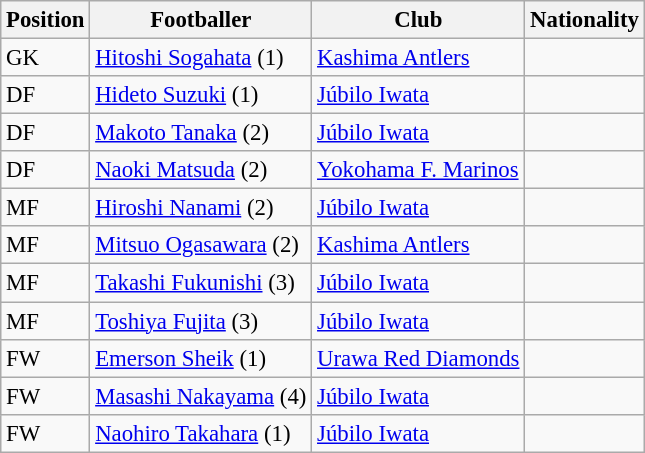<table class="wikitable" style="font-size: 95%;">
<tr>
<th>Position</th>
<th>Footballer</th>
<th>Club</th>
<th>Nationality</th>
</tr>
<tr>
<td>GK</td>
<td><a href='#'>Hitoshi Sogahata</a> (1)</td>
<td><a href='#'>Kashima Antlers</a></td>
<td></td>
</tr>
<tr>
<td>DF</td>
<td><a href='#'>Hideto Suzuki</a> (1)</td>
<td><a href='#'>Júbilo Iwata</a></td>
<td></td>
</tr>
<tr>
<td>DF</td>
<td><a href='#'>Makoto Tanaka</a> (2)</td>
<td><a href='#'>Júbilo Iwata</a></td>
<td></td>
</tr>
<tr>
<td>DF</td>
<td><a href='#'>Naoki Matsuda</a> (2)</td>
<td><a href='#'>Yokohama F. Marinos</a></td>
<td></td>
</tr>
<tr>
<td>MF</td>
<td><a href='#'>Hiroshi Nanami</a> (2)</td>
<td><a href='#'>Júbilo Iwata</a></td>
<td></td>
</tr>
<tr>
<td>MF</td>
<td><a href='#'>Mitsuo Ogasawara</a> (2)</td>
<td><a href='#'>Kashima Antlers</a></td>
<td></td>
</tr>
<tr>
<td>MF</td>
<td><a href='#'>Takashi Fukunishi</a> (3)</td>
<td><a href='#'>Júbilo Iwata</a></td>
<td></td>
</tr>
<tr>
<td>MF</td>
<td><a href='#'>Toshiya Fujita</a> (3)</td>
<td><a href='#'>Júbilo Iwata</a></td>
<td></td>
</tr>
<tr>
<td>FW</td>
<td><a href='#'>Emerson Sheik</a> (1)</td>
<td><a href='#'>Urawa Red Diamonds</a></td>
<td></td>
</tr>
<tr>
<td>FW</td>
<td><a href='#'>Masashi Nakayama</a> (4)</td>
<td><a href='#'>Júbilo Iwata</a></td>
<td></td>
</tr>
<tr>
<td>FW</td>
<td><a href='#'>Naohiro Takahara</a> (1)</td>
<td><a href='#'>Júbilo Iwata</a></td>
<td></td>
</tr>
</table>
